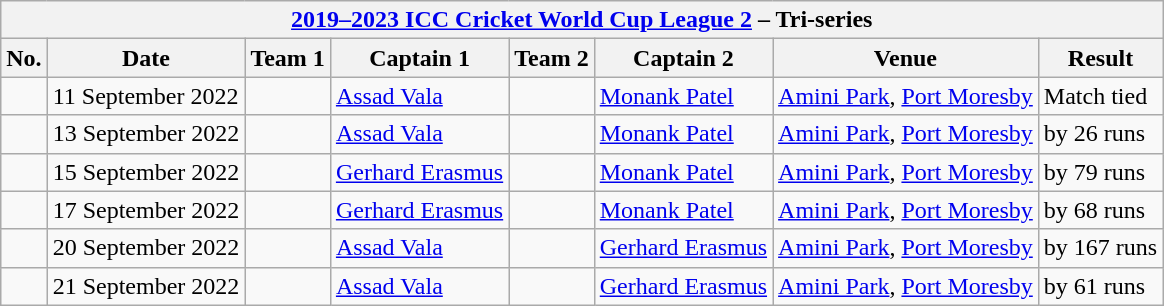<table class="wikitable">
<tr>
<th colspan="9"><a href='#'>2019–2023 ICC Cricket World Cup League 2</a> – Tri-series</th>
</tr>
<tr>
<th>No.</th>
<th>Date</th>
<th>Team 1</th>
<th>Captain 1</th>
<th>Team 2</th>
<th>Captain 2</th>
<th>Venue</th>
<th>Result</th>
</tr>
<tr>
<td></td>
<td>11 September 2022</td>
<td></td>
<td><a href='#'>Assad Vala</a></td>
<td></td>
<td><a href='#'>Monank Patel</a></td>
<td><a href='#'>Amini Park</a>, <a href='#'>Port Moresby</a></td>
<td>Match tied</td>
</tr>
<tr>
<td></td>
<td>13 September 2022</td>
<td></td>
<td><a href='#'>Assad Vala</a></td>
<td></td>
<td><a href='#'>Monank Patel</a></td>
<td><a href='#'>Amini Park</a>, <a href='#'>Port Moresby</a></td>
<td> by 26 runs</td>
</tr>
<tr>
<td></td>
<td>15 September 2022</td>
<td></td>
<td><a href='#'>Gerhard Erasmus</a></td>
<td></td>
<td><a href='#'>Monank Patel</a></td>
<td><a href='#'>Amini Park</a>, <a href='#'>Port Moresby</a></td>
<td> by 79 runs</td>
</tr>
<tr>
<td></td>
<td>17 September 2022</td>
<td></td>
<td><a href='#'>Gerhard Erasmus</a></td>
<td></td>
<td><a href='#'>Monank Patel</a></td>
<td><a href='#'>Amini Park</a>, <a href='#'>Port Moresby</a></td>
<td> by 68 runs</td>
</tr>
<tr>
<td></td>
<td>20 September 2022</td>
<td></td>
<td><a href='#'>Assad Vala</a></td>
<td></td>
<td><a href='#'>Gerhard Erasmus</a></td>
<td><a href='#'>Amini Park</a>, <a href='#'>Port Moresby</a></td>
<td> by 167 runs</td>
</tr>
<tr>
<td></td>
<td>21 September 2022</td>
<td></td>
<td><a href='#'>Assad Vala</a></td>
<td></td>
<td><a href='#'>Gerhard Erasmus</a></td>
<td><a href='#'>Amini Park</a>, <a href='#'>Port Moresby</a></td>
<td> by 61 runs</td>
</tr>
</table>
